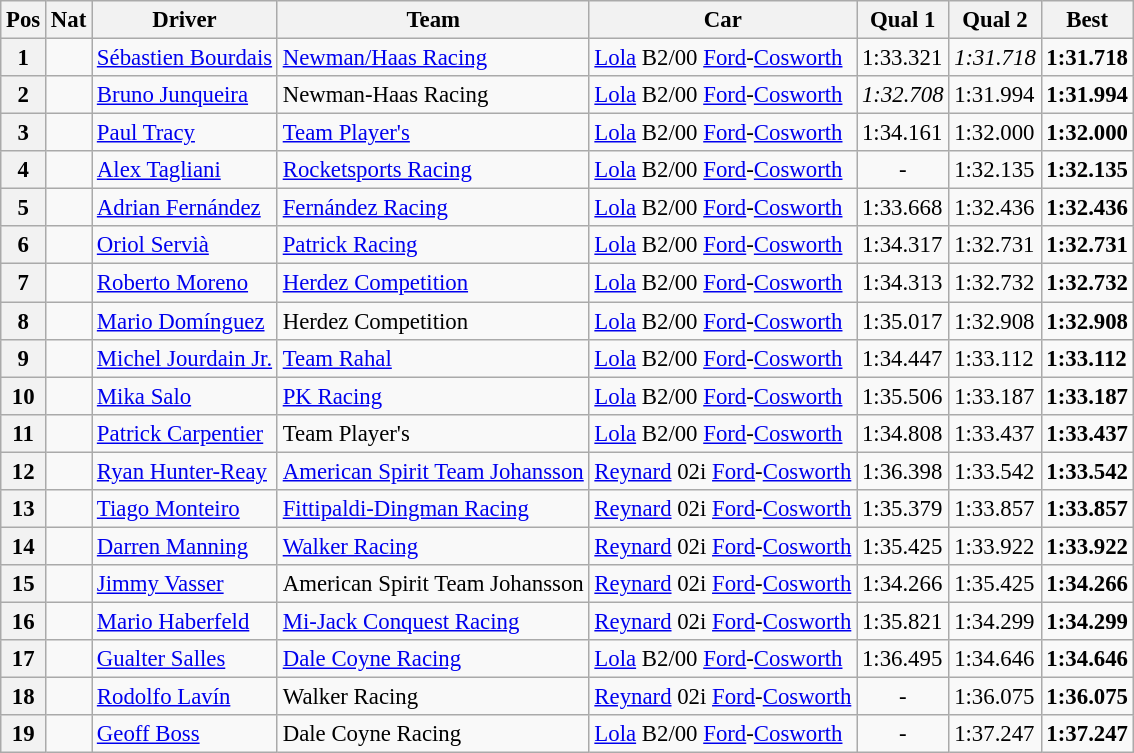<table class="wikitable" style="font-size: 95%;">
<tr>
<th>Pos</th>
<th>Nat</th>
<th>Driver</th>
<th>Team</th>
<th>Car</th>
<th>Qual 1</th>
<th>Qual 2</th>
<th>Best</th>
</tr>
<tr>
<th>1</th>
<td></td>
<td><a href='#'>Sébastien Bourdais</a></td>
<td><a href='#'>Newman/Haas Racing</a></td>
<td><a href='#'>Lola</a> B2/00 <a href='#'>Ford</a>-<a href='#'>Cosworth</a></td>
<td>1:33.321</td>
<td><em>1:31.718</em></td>
<td><strong>1:31.718</strong></td>
</tr>
<tr>
<th>2</th>
<td></td>
<td><a href='#'>Bruno Junqueira</a></td>
<td>Newman-Haas Racing</td>
<td><a href='#'>Lola</a> B2/00 <a href='#'>Ford</a>-<a href='#'>Cosworth</a></td>
<td><em>1:32.708</em></td>
<td>1:31.994</td>
<td><strong>1:31.994</strong></td>
</tr>
<tr>
<th>3</th>
<td></td>
<td><a href='#'>Paul Tracy</a></td>
<td><a href='#'>Team Player's</a></td>
<td><a href='#'>Lola</a> B2/00 <a href='#'>Ford</a>-<a href='#'>Cosworth</a></td>
<td>1:34.161</td>
<td>1:32.000</td>
<td><strong>1:32.000</strong></td>
</tr>
<tr>
<th>4</th>
<td></td>
<td><a href='#'>Alex Tagliani</a></td>
<td><a href='#'>Rocketsports Racing</a></td>
<td><a href='#'>Lola</a> B2/00 <a href='#'>Ford</a>-<a href='#'>Cosworth</a></td>
<td align=center>-</td>
<td>1:32.135</td>
<td><strong>1:32.135</strong></td>
</tr>
<tr>
<th>5</th>
<td></td>
<td><a href='#'>Adrian Fernández</a></td>
<td><a href='#'>Fernández Racing</a></td>
<td><a href='#'>Lola</a> B2/00 <a href='#'>Ford</a>-<a href='#'>Cosworth</a></td>
<td>1:33.668</td>
<td>1:32.436</td>
<td><strong>1:32.436</strong></td>
</tr>
<tr>
<th>6</th>
<td></td>
<td><a href='#'>Oriol Servià</a></td>
<td><a href='#'>Patrick Racing</a></td>
<td><a href='#'>Lola</a> B2/00 <a href='#'>Ford</a>-<a href='#'>Cosworth</a></td>
<td>1:34.317</td>
<td>1:32.731</td>
<td><strong>1:32.731</strong></td>
</tr>
<tr>
<th>7</th>
<td></td>
<td><a href='#'>Roberto Moreno</a></td>
<td><a href='#'>Herdez Competition</a></td>
<td><a href='#'>Lola</a> B2/00 <a href='#'>Ford</a>-<a href='#'>Cosworth</a></td>
<td>1:34.313</td>
<td>1:32.732</td>
<td><strong>1:32.732</strong></td>
</tr>
<tr>
<th>8</th>
<td></td>
<td><a href='#'>Mario Domínguez</a></td>
<td>Herdez Competition</td>
<td><a href='#'>Lola</a> B2/00 <a href='#'>Ford</a>-<a href='#'>Cosworth</a></td>
<td>1:35.017</td>
<td>1:32.908</td>
<td><strong>1:32.908</strong></td>
</tr>
<tr>
<th>9</th>
<td></td>
<td><a href='#'>Michel Jourdain Jr.</a></td>
<td><a href='#'>Team Rahal</a></td>
<td><a href='#'>Lola</a> B2/00 <a href='#'>Ford</a>-<a href='#'>Cosworth</a></td>
<td>1:34.447</td>
<td>1:33.112</td>
<td><strong>1:33.112</strong></td>
</tr>
<tr>
<th>10</th>
<td></td>
<td><a href='#'>Mika Salo</a></td>
<td><a href='#'>PK Racing</a></td>
<td><a href='#'>Lola</a> B2/00 <a href='#'>Ford</a>-<a href='#'>Cosworth</a></td>
<td>1:35.506</td>
<td>1:33.187</td>
<td><strong>1:33.187</strong></td>
</tr>
<tr>
<th>11</th>
<td></td>
<td><a href='#'>Patrick Carpentier</a></td>
<td>Team Player's</td>
<td><a href='#'>Lola</a> B2/00 <a href='#'>Ford</a>-<a href='#'>Cosworth</a></td>
<td>1:34.808</td>
<td>1:33.437</td>
<td><strong>1:33.437</strong></td>
</tr>
<tr>
<th>12</th>
<td></td>
<td><a href='#'>Ryan Hunter-Reay</a></td>
<td><a href='#'>American Spirit Team Johansson</a></td>
<td><a href='#'>Reynard</a> 02i <a href='#'>Ford</a>-<a href='#'>Cosworth</a></td>
<td>1:36.398</td>
<td>1:33.542</td>
<td><strong>1:33.542</strong></td>
</tr>
<tr>
<th>13</th>
<td></td>
<td><a href='#'>Tiago Monteiro</a></td>
<td><a href='#'>Fittipaldi-Dingman Racing</a></td>
<td><a href='#'>Reynard</a> 02i <a href='#'>Ford</a>-<a href='#'>Cosworth</a></td>
<td>1:35.379</td>
<td>1:33.857</td>
<td><strong>1:33.857</strong></td>
</tr>
<tr>
<th>14</th>
<td></td>
<td><a href='#'>Darren Manning</a></td>
<td><a href='#'>Walker Racing</a></td>
<td><a href='#'>Reynard</a> 02i <a href='#'>Ford</a>-<a href='#'>Cosworth</a></td>
<td>1:35.425</td>
<td>1:33.922</td>
<td><strong>1:33.922</strong></td>
</tr>
<tr>
<th>15</th>
<td></td>
<td><a href='#'>Jimmy Vasser</a></td>
<td>American Spirit Team Johansson</td>
<td><a href='#'>Reynard</a> 02i <a href='#'>Ford</a>-<a href='#'>Cosworth</a></td>
<td>1:34.266</td>
<td>1:35.425</td>
<td><strong>1:34.266</strong></td>
</tr>
<tr>
<th>16</th>
<td></td>
<td><a href='#'>Mario Haberfeld</a></td>
<td><a href='#'>Mi-Jack Conquest Racing</a></td>
<td><a href='#'>Reynard</a> 02i <a href='#'>Ford</a>-<a href='#'>Cosworth</a></td>
<td>1:35.821</td>
<td>1:34.299</td>
<td><strong>1:34.299</strong></td>
</tr>
<tr>
<th>17</th>
<td></td>
<td><a href='#'>Gualter Salles</a></td>
<td><a href='#'>Dale Coyne Racing</a></td>
<td><a href='#'>Lola</a> B2/00 <a href='#'>Ford</a>-<a href='#'>Cosworth</a></td>
<td>1:36.495</td>
<td>1:34.646</td>
<td><strong>1:34.646</strong></td>
</tr>
<tr>
<th>18</th>
<td></td>
<td><a href='#'>Rodolfo Lavín</a></td>
<td>Walker Racing</td>
<td><a href='#'>Reynard</a> 02i <a href='#'>Ford</a>-<a href='#'>Cosworth</a></td>
<td align=center>-</td>
<td>1:36.075</td>
<td><strong>1:36.075</strong></td>
</tr>
<tr>
<th>19</th>
<td></td>
<td><a href='#'>Geoff Boss</a></td>
<td>Dale Coyne Racing</td>
<td><a href='#'>Lola</a> B2/00 <a href='#'>Ford</a>-<a href='#'>Cosworth</a></td>
<td align=center>-</td>
<td>1:37.247</td>
<td><strong>1:37.247</strong></td>
</tr>
</table>
